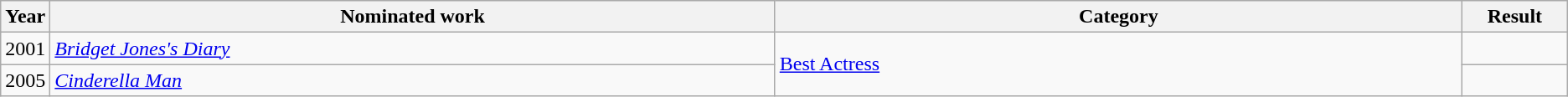<table class="wikitable sortable">
<tr>
<th scope="col" style="width:1em;">Year</th>
<th scope="col" style="width:39em;">Nominated work</th>
<th scope="col" style="width:37em;">Category</th>
<th scope="col" style="width:5em;">Result</th>
</tr>
<tr>
<td>2001</td>
<td><em><a href='#'>Bridget Jones's Diary</a></em></td>
<td rowspan="2"><a href='#'>Best Actress</a></td>
<td></td>
</tr>
<tr>
<td>2005</td>
<td><em><a href='#'>Cinderella Man</a></em></td>
<td></td>
</tr>
</table>
